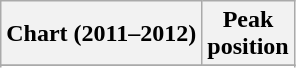<table class="wikitable sortable">
<tr>
<th align="left">Chart (2011–2012)</th>
<th align="center">Peak<br>position</th>
</tr>
<tr>
</tr>
<tr>
</tr>
<tr>
</tr>
<tr>
</tr>
</table>
